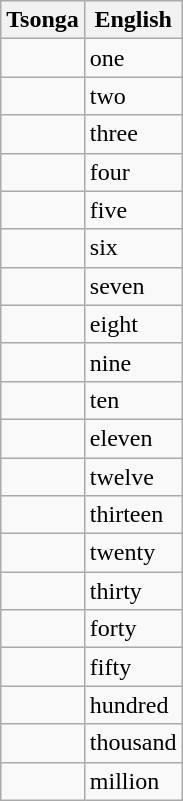<table class="wikitable">
<tr>
<th>Tsonga</th>
<th>English</th>
</tr>
<tr>
<td></td>
<td>one</td>
</tr>
<tr>
<td></td>
<td>two</td>
</tr>
<tr>
<td></td>
<td>three</td>
</tr>
<tr>
<td></td>
<td>four</td>
</tr>
<tr>
<td></td>
<td>five</td>
</tr>
<tr>
<td></td>
<td>six</td>
</tr>
<tr>
<td></td>
<td>seven</td>
</tr>
<tr>
<td></td>
<td>eight</td>
</tr>
<tr>
<td></td>
<td>nine</td>
</tr>
<tr>
<td></td>
<td>ten</td>
</tr>
<tr>
<td></td>
<td>eleven</td>
</tr>
<tr>
<td></td>
<td>twelve</td>
</tr>
<tr>
<td></td>
<td>thirteen</td>
</tr>
<tr>
<td></td>
<td>twenty</td>
</tr>
<tr>
<td></td>
<td>thirty</td>
</tr>
<tr>
<td></td>
<td>forty</td>
</tr>
<tr>
<td></td>
<td>fifty</td>
</tr>
<tr>
<td></td>
<td>hundred</td>
</tr>
<tr>
<td></td>
<td>thousand</td>
</tr>
<tr>
<td></td>
<td>million</td>
</tr>
</table>
